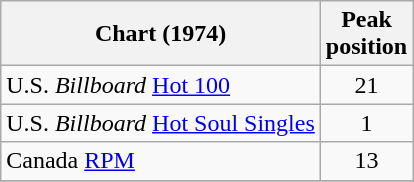<table class="wikitable">
<tr>
<th>Chart (1974)</th>
<th>Peak<br>position</th>
</tr>
<tr>
<td>U.S. <em>Billboard</em> <a href='#'>Hot 100</a></td>
<td align="center">21</td>
</tr>
<tr>
<td>U.S. <em>Billboard</em> <a href='#'>Hot Soul Singles</a></td>
<td align="center">1</td>
</tr>
<tr>
<td>Canada <a href='#'>RPM</a></td>
<td align="center">13</td>
</tr>
<tr>
</tr>
</table>
